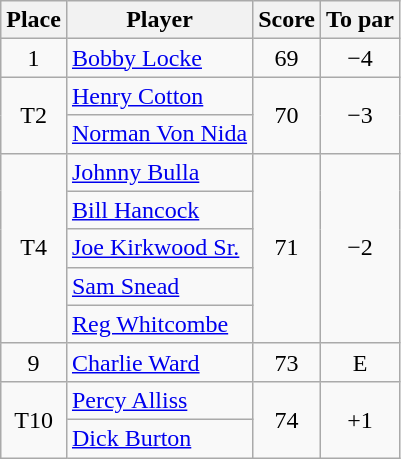<table class=wikitable>
<tr>
<th>Place</th>
<th>Player</th>
<th>Score</th>
<th>To par</th>
</tr>
<tr>
<td align=center>1</td>
<td> <a href='#'>Bobby Locke</a></td>
<td align=center>69</td>
<td align=center>−4</td>
</tr>
<tr>
<td rowspan=2 align=center>T2</td>
<td> <a href='#'>Henry Cotton</a></td>
<td rowspan=2 align=center>70</td>
<td rowspan=2 align=center>−3</td>
</tr>
<tr>
<td> <a href='#'>Norman Von Nida</a></td>
</tr>
<tr>
<td rowspan=5 align=center>T4</td>
<td> <a href='#'>Johnny Bulla</a></td>
<td rowspan=5 align=center>71</td>
<td rowspan=5 align=center>−2</td>
</tr>
<tr>
<td> <a href='#'>Bill Hancock</a></td>
</tr>
<tr>
<td> <a href='#'>Joe Kirkwood Sr.</a></td>
</tr>
<tr>
<td> <a href='#'>Sam Snead</a></td>
</tr>
<tr>
<td> <a href='#'>Reg Whitcombe</a></td>
</tr>
<tr>
<td align=center>9</td>
<td> <a href='#'>Charlie Ward</a></td>
<td align=center>73</td>
<td align=center>E</td>
</tr>
<tr>
<td rowspan=2 align=center>T10</td>
<td> <a href='#'>Percy Alliss</a></td>
<td rowspan=2 align=center>74</td>
<td rowspan=2 align=center>+1</td>
</tr>
<tr>
<td> <a href='#'>Dick Burton</a></td>
</tr>
</table>
